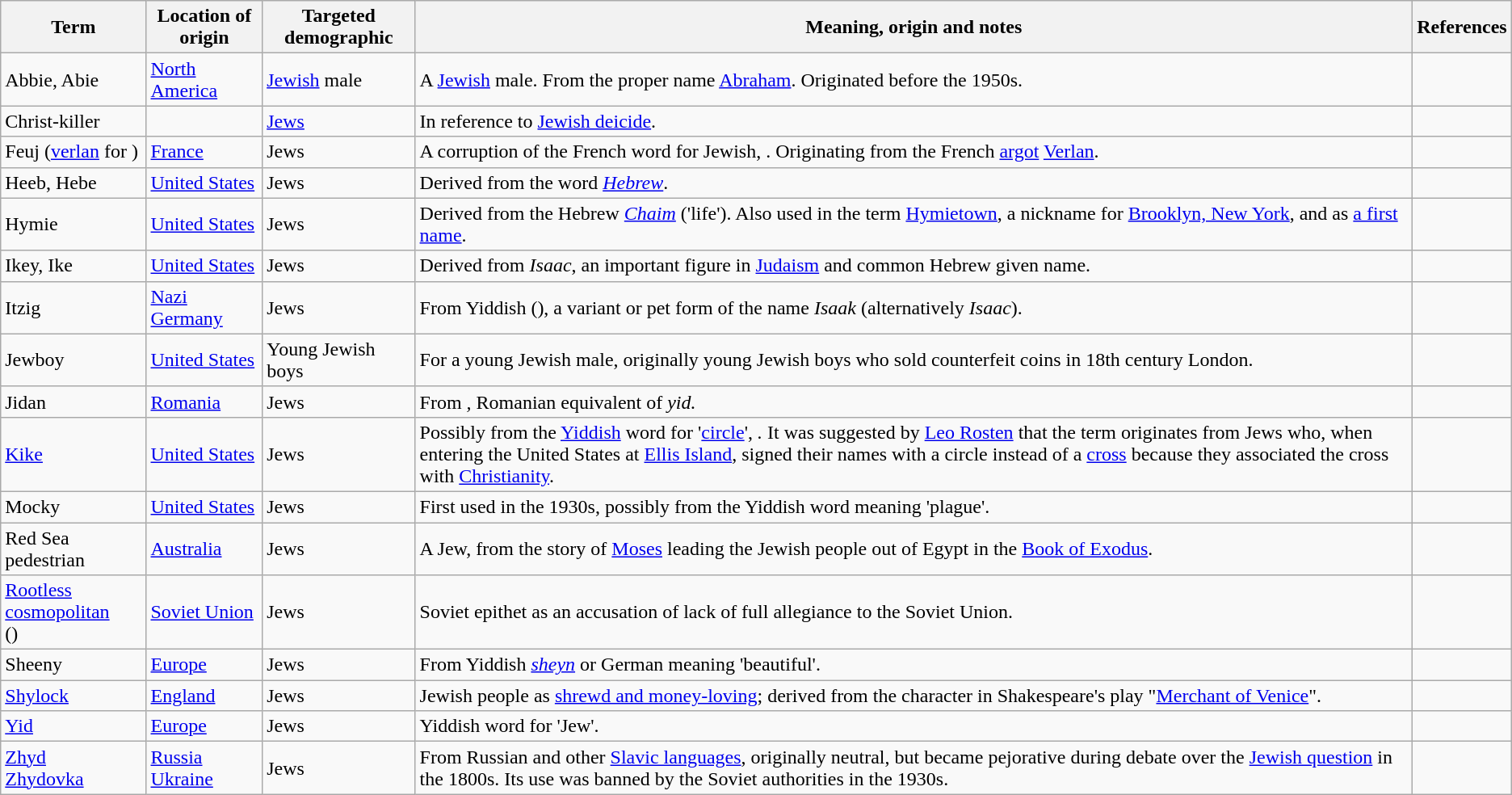<table class="wikitable">
<tr>
<th>Term</th>
<th>Location of origin</th>
<th>Targeted demographic</th>
<th>Meaning, origin and notes</th>
<th>References</th>
</tr>
<tr>
<td>Abbie, Abie</td>
<td><a href='#'>North America</a></td>
<td><a href='#'>Jewish</a> male</td>
<td>A <a href='#'>Jewish</a> male. From the proper name <a href='#'>Abraham</a>. Originated before the 1950s.</td>
<td></td>
</tr>
<tr>
<td>Christ-killer</td>
<td></td>
<td><a href='#'>Jews</a></td>
<td>In reference to <a href='#'>Jewish deicide</a>.</td>
<td></td>
</tr>
<tr>
<td>Feuj (<a href='#'>verlan</a> for )</td>
<td><a href='#'>France</a></td>
<td>Jews</td>
<td>A corruption of the French word for Jewish, . Originating from the French <a href='#'>argot</a> <a href='#'>Verlan</a>.</td>
<td></td>
</tr>
<tr>
<td>Heeb, Hebe</td>
<td><a href='#'>United States</a></td>
<td>Jews</td>
<td>Derived from the word <a href='#'><em>Hebrew</em></a>.</td>
<td></td>
</tr>
<tr>
<td>Hymie</td>
<td><a href='#'>United States</a></td>
<td>Jews</td>
<td>Derived from the Hebrew <em><a href='#'>Chaim</a></em> ('life'). Also used in the term <a href='#'>Hymietown</a>, a nickname for <a href='#'>Brooklyn, New York</a>, and as <a href='#'>a first name</a>.</td>
<td></td>
</tr>
<tr>
<td>Ikey, Ike</td>
<td><a href='#'>United States</a></td>
<td>Jews</td>
<td>Derived from <em>Isaac</em>, an important figure in <a href='#'>Judaism</a> and common Hebrew given name.</td>
<td></td>
</tr>
<tr>
<td>Itzig</td>
<td><a href='#'>Nazi Germany</a></td>
<td>Jews</td>
<td>From Yiddish  (), a variant or pet form of the name <em>Isaak</em> (alternatively <em>Isaac</em>).</td>
<td></td>
</tr>
<tr>
<td>Jewboy</td>
<td><a href='#'>United States</a></td>
<td>Young Jewish boys</td>
<td>For a young Jewish male, originally young Jewish boys who sold counterfeit coins in 18th century London.</td>
<td></td>
</tr>
<tr>
<td>Jidan</td>
<td><a href='#'>Romania</a></td>
<td>Jews</td>
<td>From <em>,</em> Romanian equivalent of <em>yid.</em></td>
<td></td>
</tr>
<tr>
<td><a href='#'>Kike</a></td>
<td><a href='#'>United States</a></td>
<td>Jews</td>
<td>Possibly from the <a href='#'>Yiddish</a> word for '<a href='#'>circle</a>', <em>.</em> It was suggested by <a href='#'>Leo Rosten</a> that the term originates from Jews who, when entering the United States at <a href='#'>Ellis Island</a>, signed their names with a circle instead of a <a href='#'>cross</a> because they associated the cross with <a href='#'>Christianity</a>.</td>
<td></td>
</tr>
<tr>
<td>Mocky</td>
<td><a href='#'>United States</a></td>
<td>Jews</td>
<td>First used in the 1930s, possibly from the Yiddish word  meaning 'plague'.</td>
<td></td>
</tr>
<tr>
<td>Red Sea pedestrian</td>
<td><a href='#'>Australia</a></td>
<td>Jews</td>
<td>A Jew, from the story of <a href='#'>Moses</a> leading the Jewish people out of Egypt in the <a href='#'>Book of Exodus</a>.</td>
<td></td>
</tr>
<tr>
<td><a href='#'>Rootless cosmopolitan</a> <br> ()</td>
<td><a href='#'>Soviet Union</a></td>
<td>Jews</td>
<td>Soviet epithet as an accusation of lack of full allegiance to the Soviet Union.</td>
<td></td>
</tr>
<tr>
<td>Sheeny</td>
<td><a href='#'>Europe</a></td>
<td>Jews</td>
<td>From Yiddish <em><a href='#'>sheyn</a></em> or German  meaning 'beautiful'.</td>
<td></td>
</tr>
<tr>
<td><a href='#'>Shylock</a></td>
<td><a href='#'>England</a></td>
<td>Jews</td>
<td>Jewish people as <a href='#'>shrewd and money-loving</a>; derived from the character in Shakespeare's play "<a href='#'>Merchant of Venice</a>".</td>
<td></td>
</tr>
<tr>
<td><a href='#'>Yid</a></td>
<td><a href='#'>Europe</a></td>
<td>Jews</td>
<td>Yiddish word for 'Jew'.</td>
<td></td>
</tr>
<tr>
<td><a href='#'>Zhyd</a><br><a href='#'>Zhydovka</a></td>
<td><a href='#'>Russia</a><br><a href='#'>Ukraine</a></td>
<td>Jews</td>
<td>From Russian and other <a href='#'>Slavic languages</a>, originally neutral, but became pejorative during debate over the <a href='#'>Jewish question</a> in the 1800s. Its use was banned by the Soviet authorities in the 1930s.</td>
<td></td>
</tr>
</table>
